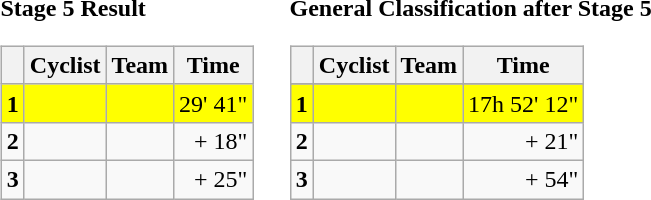<table>
<tr>
<td><strong>Stage 5 Result</strong><br><table class="wikitable">
<tr>
<th></th>
<th>Cyclist</th>
<th>Team</th>
<th>Time</th>
</tr>
<tr style="background:yellow">
<td><strong>1</strong></td>
<td></td>
<td></td>
<td align="right">29' 41"</td>
</tr>
<tr>
<td><strong>2</strong></td>
<td></td>
<td></td>
<td align="right">+ 18"</td>
</tr>
<tr>
<td><strong>3</strong></td>
<td></td>
<td></td>
<td align="right">+ 25"</td>
</tr>
</table>
</td>
<td></td>
<td><strong>General Classification after Stage 5</strong><br><table class="wikitable">
<tr>
<th></th>
<th>Cyclist</th>
<th>Team</th>
<th>Time</th>
</tr>
<tr>
</tr>
<tr style="background:yellow">
<td><strong>1</strong></td>
<td></td>
<td></td>
<td align="right">17h 52' 12"</td>
</tr>
<tr>
<td><strong>2</strong></td>
<td></td>
<td></td>
<td align="right">+ 21"</td>
</tr>
<tr>
<td><strong>3</strong></td>
<td></td>
<td></td>
<td align="right">+ 54"</td>
</tr>
</table>
</td>
</tr>
</table>
